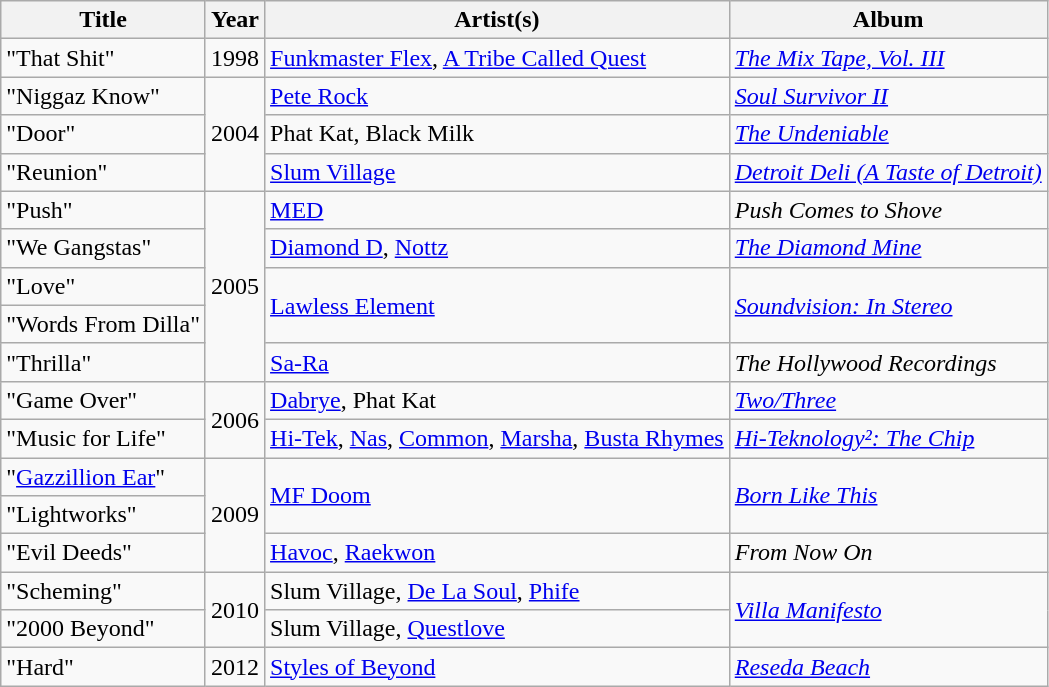<table class="wikitable">
<tr>
<th>Title</th>
<th>Year</th>
<th>Artist(s)</th>
<th>Album</th>
</tr>
<tr>
<td>"That Shit"</td>
<td>1998</td>
<td><a href='#'>Funkmaster Flex</a>, <a href='#'>A Tribe Called Quest</a></td>
<td><em><a href='#'>The Mix Tape, Vol. III</a></em></td>
</tr>
<tr>
<td>"Niggaz Know"</td>
<td rowspan="3">2004</td>
<td><a href='#'>Pete Rock</a></td>
<td><em><a href='#'>Soul Survivor II</a></em></td>
</tr>
<tr>
<td>"Door"</td>
<td>Phat Kat, Black Milk</td>
<td><em><a href='#'>The Undeniable</a></em></td>
</tr>
<tr>
<td>"Reunion"</td>
<td><a href='#'>Slum Village</a></td>
<td><em><a href='#'>Detroit Deli (A Taste of Detroit)</a></em></td>
</tr>
<tr>
<td>"Push"</td>
<td rowspan="5">2005</td>
<td><a href='#'>MED</a></td>
<td><em>Push Comes to Shove</em></td>
</tr>
<tr>
<td>"We Gangstas"</td>
<td><a href='#'>Diamond D</a>, <a href='#'>Nottz</a></td>
<td><em><a href='#'>The Diamond Mine</a></em></td>
</tr>
<tr>
<td>"Love"</td>
<td rowspan="2"><a href='#'>Lawless Element</a></td>
<td rowspan="2"><em><a href='#'>Soundvision: In Stereo</a></em></td>
</tr>
<tr>
<td>"Words From Dilla"</td>
</tr>
<tr>
<td>"Thrilla"</td>
<td><a href='#'>Sa-Ra</a></td>
<td><em>The Hollywood Recordings</em></td>
</tr>
<tr>
<td>"Game Over"</td>
<td rowspan="2">2006</td>
<td><a href='#'>Dabrye</a>, Phat Kat</td>
<td><em><a href='#'>Two/Three</a></em></td>
</tr>
<tr>
<td>"Music for Life"</td>
<td><a href='#'>Hi-Tek</a>, <a href='#'>Nas</a>, <a href='#'>Common</a>, <a href='#'>Marsha</a>, <a href='#'>Busta Rhymes</a></td>
<td><em><a href='#'>Hi-Teknology²: The Chip</a></em></td>
</tr>
<tr>
<td>"<a href='#'>Gazzillion Ear</a>"</td>
<td rowspan="3">2009</td>
<td rowspan="2"><a href='#'>MF Doom</a></td>
<td rowspan="2"><em><a href='#'>Born Like This</a></em></td>
</tr>
<tr>
<td>"Lightworks"</td>
</tr>
<tr>
<td>"Evil Deeds"</td>
<td><a href='#'>Havoc</a>, <a href='#'>Raekwon</a></td>
<td><em>From Now On</em></td>
</tr>
<tr>
<td>"Scheming"</td>
<td rowspan="2">2010</td>
<td>Slum Village, <a href='#'>De La Soul</a>, <a href='#'>Phife</a></td>
<td rowspan="2"><em><a href='#'>Villa Manifesto</a></em></td>
</tr>
<tr>
<td>"2000 Beyond"</td>
<td>Slum Village, <a href='#'>Questlove</a></td>
</tr>
<tr>
<td>"Hard"</td>
<td>2012</td>
<td><a href='#'>Styles of Beyond</a></td>
<td><em><a href='#'>Reseda Beach</a></em></td>
</tr>
</table>
